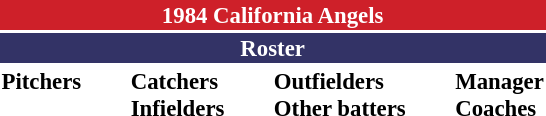<table class="toccolours" style="font-size: 95%;">
<tr>
<th colspan="10" style="background-color: #CE2029; color: #FFFFFF; text-align: center;">1984 California Angels</th>
</tr>
<tr>
<td colspan="10" style="background-color:#333366; color: white; text-align: center;"><strong>Roster</strong></td>
</tr>
<tr>
<td valign="top"><strong>Pitchers</strong><br>
















</td>
<td width="25px"></td>
<td valign="top"><strong>Catchers</strong><br>

<strong>Infielders</strong>








</td>
<td width="25px"></td>
<td valign="top"><strong>Outfielders</strong><br>





<strong>Other batters</strong>

</td>
<td width="25px"></td>
<td valign="top"><strong>Manager</strong><br>
<strong>Coaches</strong>




</td>
</tr>
</table>
